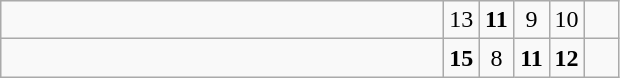<table class="wikitable">
<tr>
<td style="width:18em"></td>
<td align=center style="width:1em">13</td>
<td align=center style="width:1em"><strong>11</strong></td>
<td align=center style="width:1em">9</td>
<td align=center style="width:1em">10</td>
<td align=center style="width:1em"></td>
</tr>
<tr>
<td style="width:18em"></td>
<td align=center style="width:1em"><strong>15</strong></td>
<td align=center style="width:1em">8</td>
<td align=center style="width:1em"><strong>11</strong></td>
<td align=center style="width:1em"><strong>12</strong></td>
<td align=center style="width:1em"></td>
</tr>
</table>
